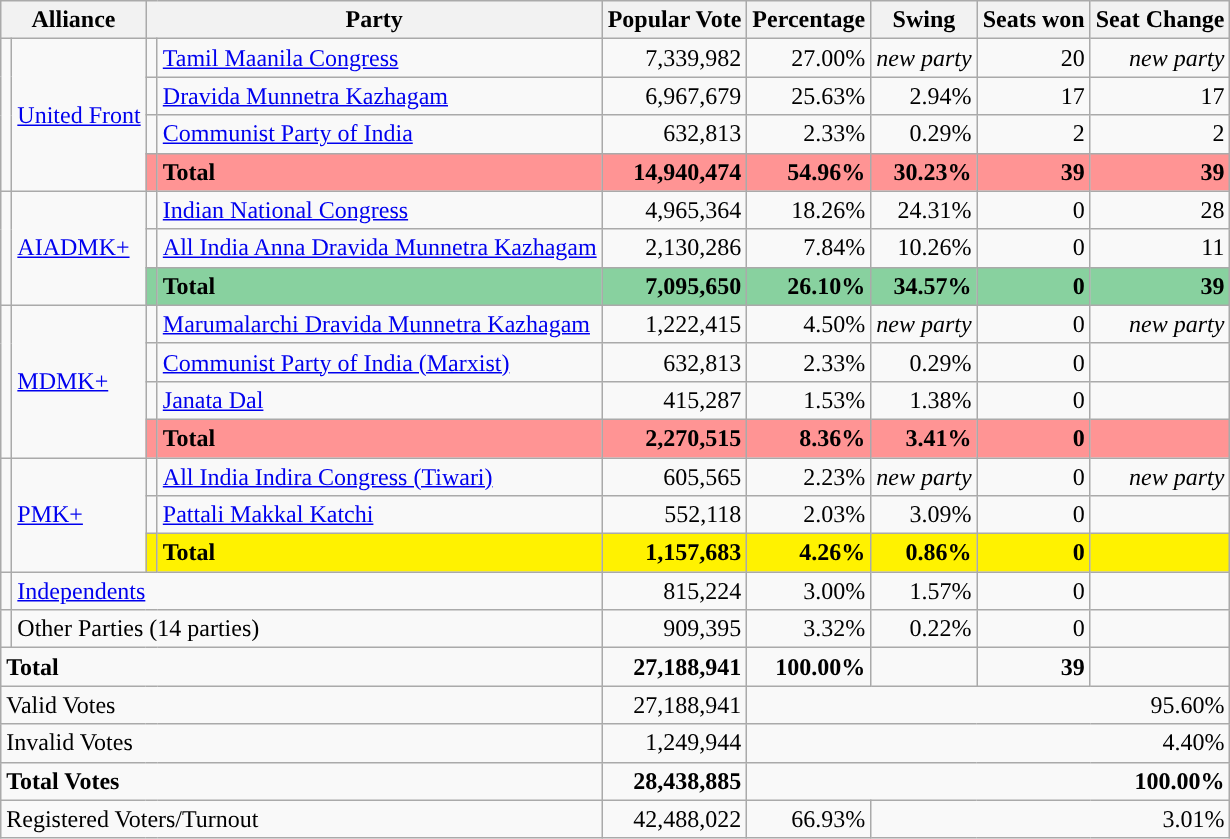<table class='wikitable'>
<tr>
<th colspan="2" align=centre>Alliance</th>
<th colspan="2" align=centre>Party</th>
<th align=centre>Popular Vote</th>
<th align=centre>Percentage</th>
<th align=centre>Swing</th>
<th align=centre>Seats won</th>
<th align=centre>Seat Change</th>
</tr>
<tr>
<td rowspan="4"></td>
<td rowspan="4"><a href='#'>United Front</a></td>
<td></td>
<td><a href='#'>Tamil Maanila Congress</a></td>
<td align=right>7,339,982</td>
<td align=right>27.00%</td>
<td align=right><em>new party</em></td>
<td align=right>20</td>
<td align=right><em>new party</em></td>
</tr>
<tr>
<td></td>
<td><a href='#'>Dravida Munnetra Kazhagam</a></td>
<td align=right>6,967,679</td>
<td align=right>25.63%</td>
<td align=right>2.94%</td>
<td align=right>17</td>
<td align=right>17</td>
</tr>
<tr>
<td></td>
<td><a href='#'>Communist Party of India</a></td>
<td align=right>632,813</td>
<td align=right>2.33%</td>
<td align=right>0.29%</td>
<td align=right>2</td>
<td align=right>2</td>
</tr>
<tr>
<td style="background:#FF9494"></td>
<td style="background:#FF9494" align=left><strong>Total</strong></td>
<td style="background:#FF9494" align=right><strong>14,940,474</strong></td>
<td style="background:#FF9494" align=right><strong>54.96%</strong></td>
<td style="background:#FF9494" align=right><strong>30.23%</strong></td>
<td style="background:#FF9494" align=right><strong>39</strong></td>
<td style="background:#FF9494" align=right><strong>39</strong></td>
</tr>
<tr>
<td rowspan="3"></td>
<td rowspan="3"><a href='#'>AIADMK+</a></td>
<td></td>
<td><a href='#'>Indian National Congress</a></td>
<td align=right>4,965,364</td>
<td align=right>18.26%</td>
<td align=right>24.31%</td>
<td align=right>0</td>
<td align=right>28</td>
</tr>
<tr>
<td></td>
<td><a href='#'>All India Anna Dravida Munnetra Kazhagam</a></td>
<td align=right>2,130,286</td>
<td align=right>7.84%</td>
<td align=right>10.26%</td>
<td align=right>0</td>
<td align=right>11</td>
</tr>
<tr>
<td style="background:#88D19F"></td>
<td style="background:#88D19F" align=left><strong>Total</strong></td>
<td style="background:#88D19F" align=right><strong>7,095,650</strong></td>
<td style="background:#88D19F" align=right><strong>26.10%</strong></td>
<td style="background:#88D19F" align=right><strong>34.57%</strong></td>
<td style="background:#88D19F" align=right><strong>0</strong></td>
<td style="background:#88D19F" align=right><strong>39</strong></td>
</tr>
<tr>
<td rowspan="4"></td>
<td rowspan="4"><a href='#'>MDMK+</a></td>
<td></td>
<td><a href='#'>Marumalarchi Dravida Munnetra Kazhagam</a></td>
<td align=right>1,222,415</td>
<td align=right>4.50%</td>
<td align=right><em>new party</em></td>
<td align=right>0</td>
<td align=right><em>new party</em></td>
</tr>
<tr>
<td></td>
<td><a href='#'>Communist Party of India (Marxist)</a></td>
<td align=right>632,813</td>
<td align=right>2.33%</td>
<td align=right>0.29%</td>
<td align=right>0</td>
<td align=right></td>
</tr>
<tr>
<td></td>
<td><a href='#'>Janata Dal</a></td>
<td align=right>415,287</td>
<td align=right>1.53%</td>
<td align=right>1.38%</td>
<td align=right>0</td>
<td align=right></td>
</tr>
<tr>
<td style="background:#FF9494"></td>
<td style="background:#FF9494" align=left><strong>Total</strong></td>
<td style="background:#FF9494" align=right><strong>2,270,515</strong></td>
<td style="background:#FF9494" align=right><strong>8.36%</strong></td>
<td style="background:#FF9494" align=right><strong>3.41%</strong></td>
<td style="background:#FF9494" align=right><strong>0</strong></td>
<td style="background:#FF9494" align=right></td>
</tr>
<tr>
<td rowspan="3"></td>
<td rowspan="3"><a href='#'>PMK+</a></td>
<td></td>
<td><a href='#'>All India Indira Congress (Tiwari)</a></td>
<td align=right>605,565</td>
<td align=right>2.23%</td>
<td align=right><em>new party</em></td>
<td align=right>0</td>
<td align=right><em>new party</em></td>
</tr>
<tr>
<td></td>
<td><a href='#'>Pattali Makkal Katchi</a></td>
<td align=right>552,118</td>
<td align=right>2.03%</td>
<td align=right>3.09%</td>
<td align=right>0</td>
<td align=right></td>
</tr>
<tr>
<td style="background:#FFF200"></td>
<td style="background:#FFF200" align=left><strong>Total</strong></td>
<td style="background:#FFF200" align=right><strong>1,157,683</strong></td>
<td style="background:#FFF200" align=right><strong>4.26%</strong></td>
<td style="background:#FFF200" align=right><strong>0.86%</strong></td>
<td style="background:#FFF200" align=right><strong>0</strong></td>
<td style="background:#FFF200" align=right></td>
</tr>
<tr>
<td></td>
<td colspan="3" align=left><a href='#'>Independents</a></td>
<td align=right>815,224</td>
<td align=right>3.00%</td>
<td align=right>1.57%</td>
<td align=right>0</td>
<td align=right></td>
</tr>
<tr>
<td></td>
<td colspan="3" align=left>Other Parties (14 parties)</td>
<td align=right>909,395</td>
<td align=right>3.32%</td>
<td align=right>0.22%</td>
<td align=right>0</td>
<td align=right></td>
</tr>
<tr>
<td colspan="4" align=left><strong>Total</strong></td>
<td align=right><strong>27,188,941</strong></td>
<td align=right><strong>100.00%</strong></td>
<td align=right></td>
<td align=right><strong>39</strong></td>
<td align=right></td>
</tr>
<tr>
<td colspan="4" align=left>Valid Votes</td>
<td align=right>27,188,941</td>
<td colspan="4" align=right>95.60%</td>
</tr>
<tr>
<td colspan="4" align=left>Invalid Votes</td>
<td align=right>1,249,944</td>
<td colspan="4" align=right>4.40%</td>
</tr>
<tr>
<td colspan="4" align=left><strong>Total Votes</strong></td>
<td align=right><strong>28,438,885</strong></td>
<td colspan="4" align=right><strong>100.00%</strong></td>
</tr>
<tr>
<td colspan="4" align=left>Registered Voters/Turnout</td>
<td align=right>42,488,022</td>
<td align=right>66.93%</td>
<td colspan="3" align=right>3.01%</td>
</tr>
</table>
